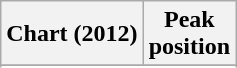<table class="wikitable sortable plainrowheaders">
<tr>
<th>Chart (2012)</th>
<th>Peak<br>position</th>
</tr>
<tr>
</tr>
<tr>
</tr>
</table>
